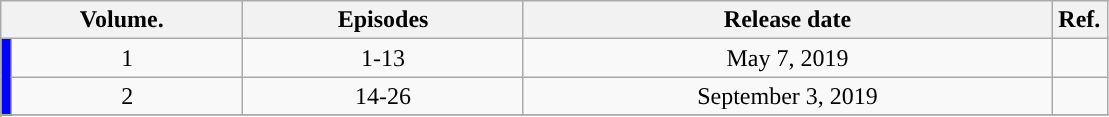<table class="wikitable" style="text-align:center;">
<tr>
<th colspan="2">Volume.</th>
<th>Episodes</th>
<th>Release date</th>
<th width="5%">Ref.</th>
</tr>
<tr>
<td rowspan="10" width="1%" style="background:Blue;"></td>
<td>1</td>
<td>1-13</td>
<td>May 7, 2019</td>
<td></td>
</tr>
<tr>
<td>2</td>
<td>14-26</td>
<td>September 3, 2019</td>
<td></td>
</tr>
<tr>
</tr>
</table>
